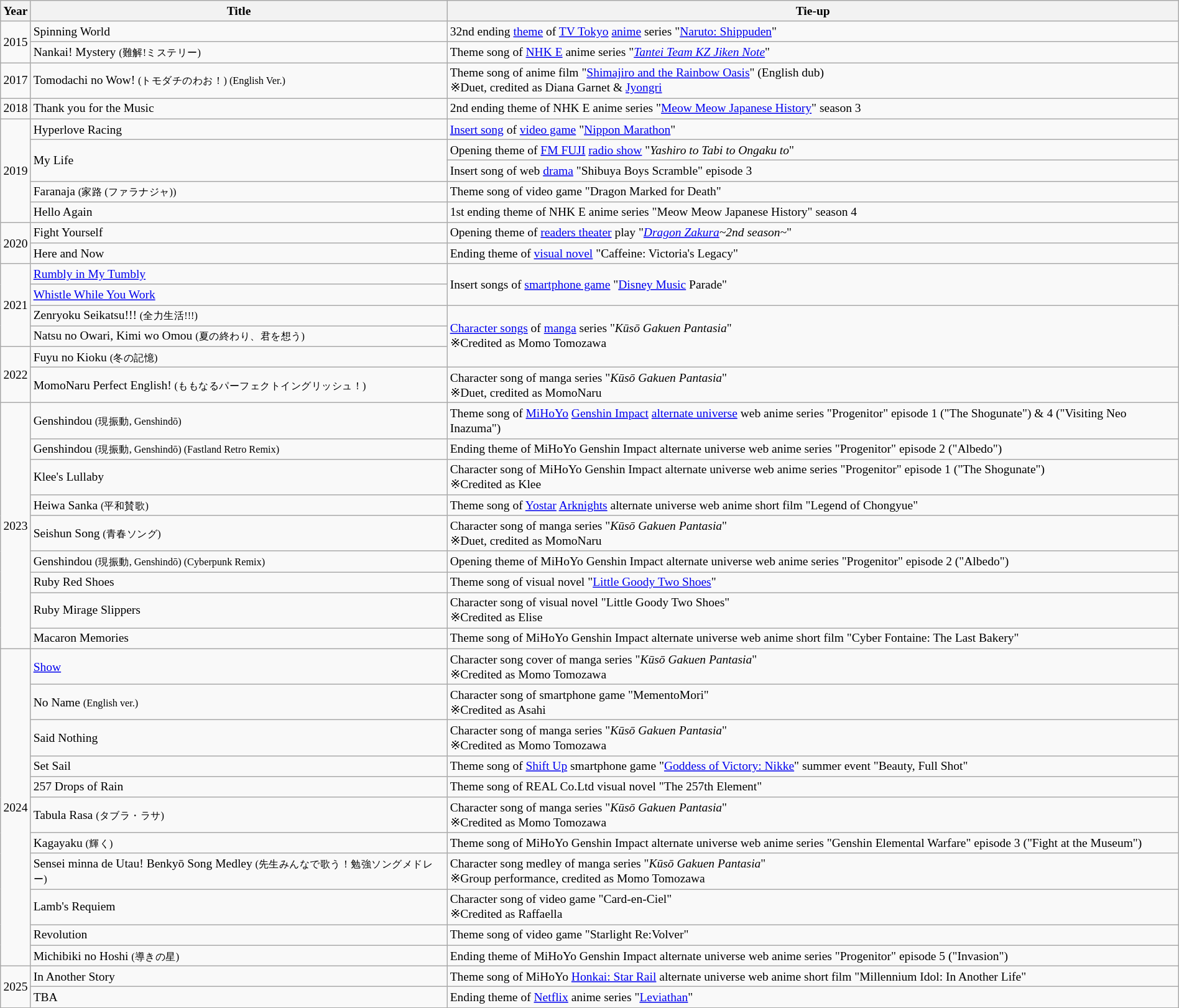<table class="wikitable" style="font-size:small; margin-right:0px;">
<tr>
<th>Year</th>
<th>Title</th>
<th>Tie-up</th>
</tr>
<tr>
<td rowspan="2">2015</td>
<td>Spinning World</td>
<td>32nd ending <a href='#'>theme</a> of <a href='#'>TV Tokyo</a> <a href='#'>anime</a> series "<a href='#'>Naruto: Shippuden</a>"</td>
</tr>
<tr>
<td>Nankai! Mystery <small>(難解!ミステリー)</small></td>
<td>Theme song of <a href='#'>NHK E</a> anime series "<em><a href='#'>Tantei Team KZ Jiken Note</a></em>"</td>
</tr>
<tr>
<td>2017</td>
<td>Tomodachi no Wow! <small>(トモダチのわお！) (English Ver.)</small></td>
<td>Theme song of anime film "<a href='#'>Shimajiro and the Rainbow Oasis</a>" (English dub)<br>※Duet, credited as Diana Garnet & <a href='#'>Jyongri</a></td>
</tr>
<tr>
<td>2018</td>
<td>Thank you for the Music</td>
<td>2nd ending theme of NHK E anime series "<a href='#'>Meow Meow Japanese History</a>" season 3</td>
</tr>
<tr>
<td rowspan="5">2019</td>
<td>Hyperlove Racing</td>
<td><a href='#'>Insert song</a> of <a href='#'>video game</a> "<a href='#'>Nippon Marathon</a>"</td>
</tr>
<tr>
<td rowspan="2">My Life</td>
<td>Opening theme of <a href='#'>FM FUJI</a> <a href='#'>radio show</a> "<em>Yashiro to Tabi to Ongaku to</em>"</td>
</tr>
<tr>
<td>Insert song of web <a href='#'>drama</a> "Shibuya Boys Scramble" episode 3</td>
</tr>
<tr>
<td>Faranaja <small>(家路 (ファラナジャ))</small></td>
<td>Theme song of video game "Dragon Marked for Death"</td>
</tr>
<tr>
<td>Hello Again</td>
<td>1st ending theme of NHK E anime series "Meow Meow Japanese History" season 4</td>
</tr>
<tr>
<td rowspan="2">2020</td>
<td>Fight Yourself</td>
<td>Opening theme of <a href='#'>readers theater</a> play "<em><a href='#'>Dragon Zakura</a>~2nd season~</em>"</td>
</tr>
<tr>
<td>Here and Now</td>
<td>Ending theme of <a href='#'>visual novel</a> "Caffeine: Victoria's Legacy"</td>
</tr>
<tr>
<td rowspan="4">2021</td>
<td><a href='#'>Rumbly in My Tumbly</a></td>
<td rowspan="2">Insert songs of <a href='#'>smartphone game</a> "<a href='#'>Disney Music</a> Parade"</td>
</tr>
<tr>
<td><a href='#'>Whistle While You Work</a></td>
</tr>
<tr>
<td>Zenryoku Seikatsu!!! <small>(全力生活!!!)</small></td>
<td rowspan="3"><a href='#'>Character songs</a> of <a href='#'>manga</a> series "<em>Kūsō Gakuen Pantasia</em>"<br>※Credited as Momo Tomozawa</td>
</tr>
<tr>
<td>Natsu no Owari, Kimi wo Omou <small>(夏の終わり、君を想う)</small></td>
</tr>
<tr>
<td rowspan="2">2022</td>
<td>Fuyu no Kioku <small>(冬の記憶)</small></td>
</tr>
<tr>
<td>MomoNaru Perfect English! <small>(ももなるパーフェクトイングリッシュ！)</small></td>
<td>Character song of manga series "<em>Kūsō Gakuen Pantasia</em>"<br>※Duet, credited as MomoNaru</td>
</tr>
<tr>
<td rowspan="9">2023</td>
<td>Genshindou <small>(現振動, Genshindō)</small></td>
<td>Theme song of <a href='#'>MiHoYo</a> <a href='#'>Genshin Impact</a> <a href='#'>alternate universe</a> web anime series "Progenitor" episode 1 ("The Shogunate") & 4 ("Visiting Neo Inazuma")</td>
</tr>
<tr>
<td>Genshindou <small>(現振動, Genshindō) (Fastland Retro Remix)</small></td>
<td>Ending theme of MiHoYo Genshin Impact alternate universe web anime series "Progenitor" episode 2 ("Albedo")</td>
</tr>
<tr>
<td>Klee's Lullaby</td>
<td>Character song of MiHoYo Genshin Impact alternate universe web anime series "Progenitor" episode 1 ("The Shogunate")<br>※Credited as Klee</td>
</tr>
<tr>
<td>Heiwa Sanka <small>(平和賛歌)</small></td>
<td>Theme song of <a href='#'>Yostar</a> <a href='#'>Arknights</a> alternate universe web anime short film "Legend of Chongyue"</td>
</tr>
<tr>
<td>Seishun Song <small>(青春ソング)</small></td>
<td>Character song of manga series "<em>Kūsō Gakuen Pantasia</em>"<br>※Duet, credited as MomoNaru</td>
</tr>
<tr>
<td>Genshindou <small>(現振動, Genshindō) (Cyberpunk Remix)</small></td>
<td>Opening theme of MiHoYo Genshin Impact alternate universe web anime series "Progenitor" episode 2 ("Albedo")</td>
</tr>
<tr>
<td>Ruby Red Shoes</td>
<td>Theme song of visual novel "<a href='#'>Little Goody Two Shoes</a>"</td>
</tr>
<tr>
<td>Ruby Mirage Slippers</td>
<td>Character song of visual novel "Little Goody Two Shoes"<br>※Credited as Elise</td>
</tr>
<tr>
<td>Macaron Memories</td>
<td>Theme song of MiHoYo Genshin Impact alternate universe web anime short film "Cyber Fontaine: The Last Bakery"</td>
</tr>
<tr>
<td rowspan="11">2024</td>
<td><a href='#'>Show</a></td>
<td>Character song cover of manga series "<em>Kūsō Gakuen Pantasia</em>"<br>※Credited as Momo Tomozawa</td>
</tr>
<tr>
<td>No Name <small>(English ver.)</small></td>
<td>Character song of smartphone game "MementoMori"<br>※Credited as Asahi</td>
</tr>
<tr>
<td>Said Nothing</td>
<td>Character song of manga series "<em>Kūsō Gakuen Pantasia</em>"<br>※Credited as Momo Tomozawa</td>
</tr>
<tr>
<td>Set Sail</td>
<td>Theme song of <a href='#'>Shift Up</a> smartphone game "<a href='#'>Goddess of Victory: Nikke</a>" summer event "Beauty, Full Shot"</td>
</tr>
<tr>
<td>257 Drops of Rain</td>
<td>Theme song of REAL Co.Ltd visual novel "The 257th Element"</td>
</tr>
<tr>
<td>Tabula Rasa <small>(タブラ・ラサ)</small></td>
<td>Character song of manga series "<em>Kūsō Gakuen Pantasia</em>"<br>※Credited as Momo Tomozawa</td>
</tr>
<tr>
<td>Kagayaku <small>(輝く)</small></td>
<td>Theme song of MiHoYo Genshin Impact alternate universe web anime series "Genshin Elemental Warfare" episode 3 ("Fight at the Museum")</td>
</tr>
<tr>
<td>Sensei minna de Utau! Benkyō Song Medley <small>(先生みんなで歌う！勉強ソングメドレー)</small></td>
<td>Character song medley of manga series "<em>Kūsō Gakuen Pantasia</em>"<br>※Group performance, credited as Momo Tomozawa</td>
</tr>
<tr>
<td>Lamb's Requiem</td>
<td>Character song of video game "Card-en-Ciel"<br>※Credited as Raffaella</td>
</tr>
<tr>
<td>Revolution</td>
<td>Theme song of video game "Starlight Re:Volver"</td>
</tr>
<tr>
<td>Michibiki no Hoshi <small>(導きの星)</small></td>
<td>Ending theme of MiHoYo Genshin Impact alternate universe web anime series "Progenitor" episode 5 ("Invasion")</td>
</tr>
<tr>
<td rowspan="2">2025</td>
<td>In Another Story</td>
<td>Theme song of MiHoYo <a href='#'>Honkai: Star Rail</a> alternate universe web anime short film "Millennium Idol: In Another Life"</td>
</tr>
<tr>
<td>TBA</td>
<td>Ending theme of <a href='#'>Netflix</a> anime series "<a href='#'>Leviathan</a>"</td>
</tr>
</table>
